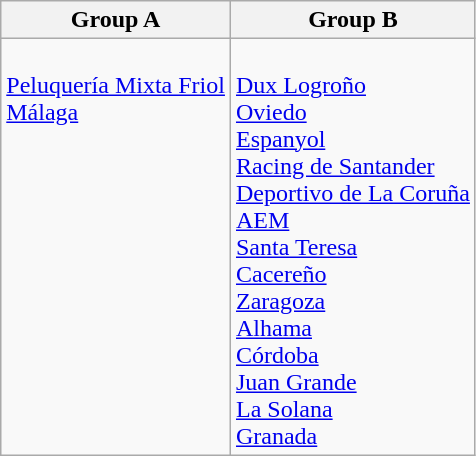<table class="wikitable">
<tr>
<th>Group A</th>
<th>Group B</th>
</tr>
<tr valign=top>
<td><br><a href='#'>Peluquería Mixta Friol</a><br>
<a href='#'>Málaga</a><br></td>
<td><br><a href='#'>Dux Logroño</a><br>
<a href='#'>Oviedo</a><br>
<a href='#'>Espanyol</a><br>
<a href='#'>Racing de Santander</a><br>
<a href='#'>Deportivo de La Coruña</a><br>
<a href='#'>AEM</a><br>
<a href='#'>Santa Teresa</a><br>
<a href='#'>Cacereño</a><br>
<a href='#'>Zaragoza</a><br>
<a href='#'>Alhama</a><br>
<a href='#'>Córdoba</a><br>
<a href='#'>Juan Grande</a><br>
<a href='#'>La Solana</a><br>
<a href='#'>Granada</a></td>
</tr>
</table>
